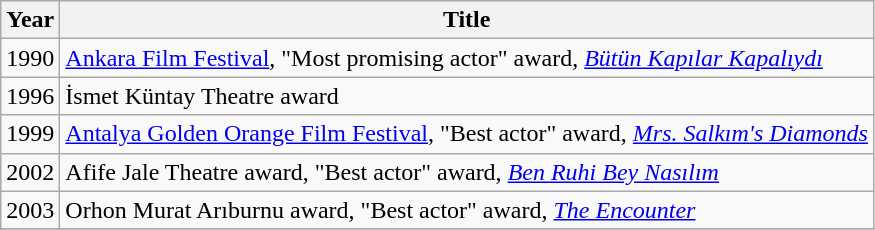<table class="wikitable">
<tr>
<th>Year</th>
<th>Title</th>
</tr>
<tr>
<td>1990</td>
<td><a href='#'>Ankara Film Festival</a>, "Most promising actor" award, <em><a href='#'>Bütün Kapılar Kapalıydı</a></em></td>
</tr>
<tr>
<td>1996</td>
<td>İsmet Küntay Theatre award</td>
</tr>
<tr>
<td>1999</td>
<td><a href='#'>Antalya Golden Orange Film Festival</a>, "Best actor" award, <em><a href='#'>Mrs. Salkım's Diamonds</a></em></td>
</tr>
<tr>
<td>2002</td>
<td>Afife Jale Theatre award, "Best actor" award, <em><a href='#'>Ben Ruhi Bey Nasılım</a></em></td>
</tr>
<tr>
<td>2003</td>
<td>Orhon Murat Arıburnu award, "Best actor" award, <em><a href='#'>The Encounter</a></em></td>
</tr>
<tr>
</tr>
</table>
